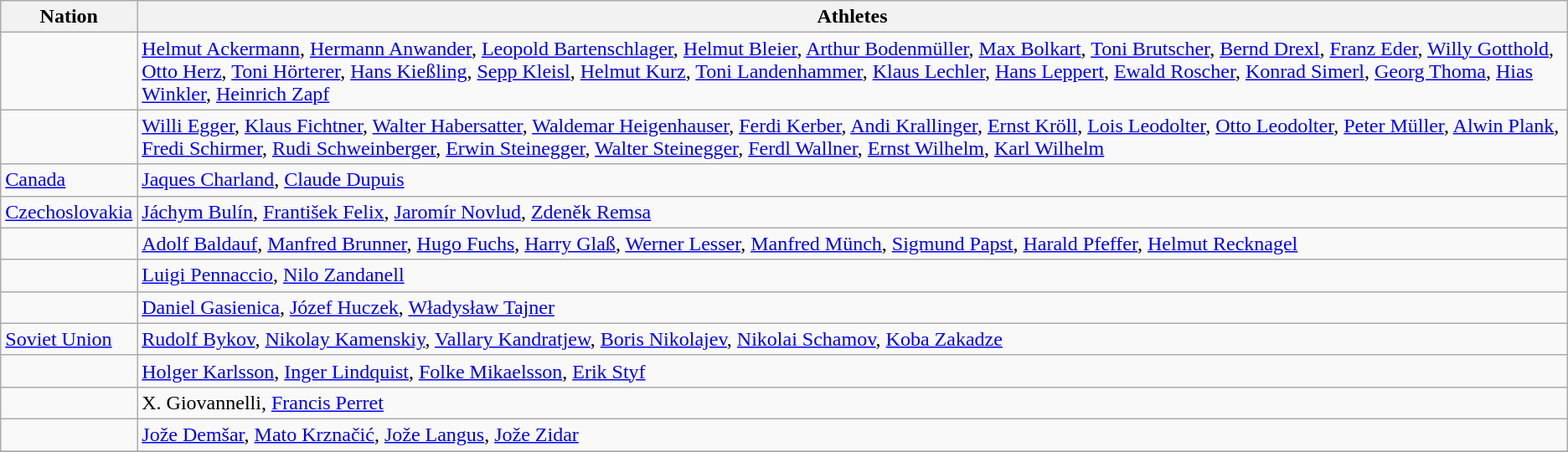<table class="wikitable sortable">
<tr>
<th class="unsortable">Nation</th>
<th class="unsortable">Athletes</th>
</tr>
<tr>
<td></td>
<td><a href='#'>Helmut Ackermann</a>, <a href='#'>Hermann Anwander</a>, <a href='#'>Leopold Bartenschlager</a>, <a href='#'>Helmut Bleier</a>, <a href='#'>Arthur Bodenmüller</a>, <a href='#'>Max Bolkart</a>, <a href='#'>Toni Brutscher</a>, <a href='#'>Bernd Drexl</a>, <a href='#'>Franz Eder</a>, <a href='#'>Willy Gotthold</a>, <a href='#'>Otto Herz</a>, <a href='#'>Toni Hörterer</a>, <a href='#'>Hans Kießling</a>, <a href='#'>Sepp Kleisl</a>, <a href='#'>Helmut Kurz</a>, <a href='#'>Toni Landenhammer</a>, <a href='#'>Klaus Lechler</a>, <a href='#'>Hans Leppert</a>, <a href='#'>Ewald Roscher</a>, <a href='#'>Konrad Simerl</a>, <a href='#'>Georg Thoma</a>, <a href='#'>Hias Winkler</a>, <a href='#'>Heinrich Zapf</a></td>
</tr>
<tr>
<td></td>
<td><a href='#'>Willi Egger</a>, <a href='#'>Klaus Fichtner</a>, <a href='#'>Walter Habersatter</a>, <a href='#'>Waldemar Heigenhauser</a>, <a href='#'>Ferdi Kerber</a>, <a href='#'>Andi Krallinger</a>, <a href='#'>Ernst Kröll</a>, <a href='#'>Lois Leodolter</a>, <a href='#'>Otto Leodolter</a>, <a href='#'>Peter Müller</a>, <a href='#'>Alwin Plank</a>, <a href='#'>Fredi Schirmer</a>, <a href='#'>Rudi Schweinberger</a>, <a href='#'>Erwin Steinegger</a>, <a href='#'>Walter Steinegger</a>, <a href='#'>Ferdl Wallner</a>, <a href='#'>Ernst Wilhelm</a>, <a href='#'>Karl Wilhelm</a></td>
</tr>
<tr>
<td> <a href='#'>Canada</a></td>
<td><a href='#'>Jaques Charland</a>, <a href='#'>Claude Dupuis</a></td>
</tr>
<tr>
<td> <a href='#'>Czechoslovakia</a></td>
<td><a href='#'>Jáchym Bulín</a>, <a href='#'>František Felix</a>, <a href='#'>Jaromír Novlud</a>, <a href='#'>Zdeněk Remsa</a></td>
</tr>
<tr>
<td></td>
<td><a href='#'>Adolf Baldauf</a>, <a href='#'>Manfred Brunner</a>, <a href='#'>Hugo Fuchs</a>, <a href='#'>Harry Glaß</a>, <a href='#'>Werner Lesser</a>, <a href='#'>Manfred Münch</a>, <a href='#'>Sigmund Papst</a>, <a href='#'>Harald Pfeffer</a>, <a href='#'>Helmut Recknagel</a></td>
</tr>
<tr>
<td></td>
<td><a href='#'>Luigi Pennaccio</a>, <a href='#'>Nilo Zandanell</a></td>
</tr>
<tr>
<td></td>
<td><a href='#'>Daniel Gasienica</a>, <a href='#'>Józef Huczek</a>, <a href='#'>Władysław Tajner</a></td>
</tr>
<tr>
<td> <a href='#'>Soviet Union</a></td>
<td><a href='#'>Rudolf Bykov</a>, <a href='#'>Nikolay Kamenskiy</a>, <a href='#'>Vallary Kandratjew</a>, <a href='#'>Boris Nikolajev</a>, <a href='#'>Nikolai Schamov</a>, <a href='#'>Koba Zakadze</a></td>
</tr>
<tr>
<td></td>
<td><a href='#'>Holger Karlsson</a>, <a href='#'>Inger Lindquist</a>, <a href='#'>Folke Mikaelsson</a>, <a href='#'>Erik Styf</a></td>
</tr>
<tr>
<td></td>
<td>X. Giovannelli, <a href='#'>Francis Perret</a></td>
</tr>
<tr>
<td></td>
<td><a href='#'>Jože Demšar</a>, <a href='#'>Mato Krznačić</a>, <a href='#'>Jože Langus</a>, <a href='#'>Jože Zidar</a></td>
</tr>
<tr>
</tr>
</table>
